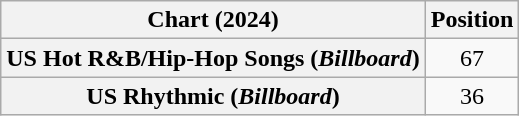<table class="wikitable sortable plainrowheaders" style="text-align:center">
<tr>
<th scope="col">Chart (2024)</th>
<th scope="col">Position</th>
</tr>
<tr>
<th scope="row">US Hot R&B/Hip-Hop Songs (<em>Billboard</em>)</th>
<td>67</td>
</tr>
<tr>
<th scope="row">US Rhythmic (<em>Billboard</em>)</th>
<td>36</td>
</tr>
</table>
